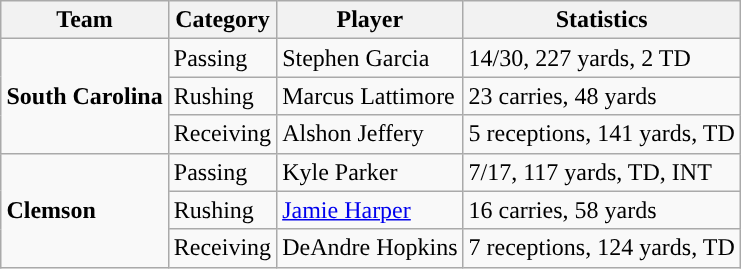<table class="wikitable" style="float: right;">
<tr>
<th>Team</th>
<th>Category</th>
<th>Player</th>
<th>Statistics</th>
</tr>
<tr>
<td rowspan=3><strong>South Carolina</strong></td>
<td>Passing</td>
<td>Stephen Garcia</td>
<td>14/30, 227 yards, 2 TD</td>
</tr>
<tr>
<td>Rushing</td>
<td>Marcus Lattimore</td>
<td>23 carries, 48 yards</td>
</tr>
<tr>
<td>Receiving</td>
<td>Alshon Jeffery</td>
<td>5 receptions, 141 yards, TD</td>
</tr>
<tr>
<td rowspan=3><strong>Clemson</strong></td>
<td>Passing</td>
<td>Kyle Parker</td>
<td>7/17, 117 yards, TD, INT</td>
</tr>
<tr>
<td>Rushing</td>
<td><a href='#'>Jamie Harper</a></td>
<td>16 carries, 58 yards</td>
</tr>
<tr>
<td>Receiving</td>
<td>DeAndre Hopkins</td>
<td>7 receptions, 124 yards, TD</td>
</tr>
</table>
